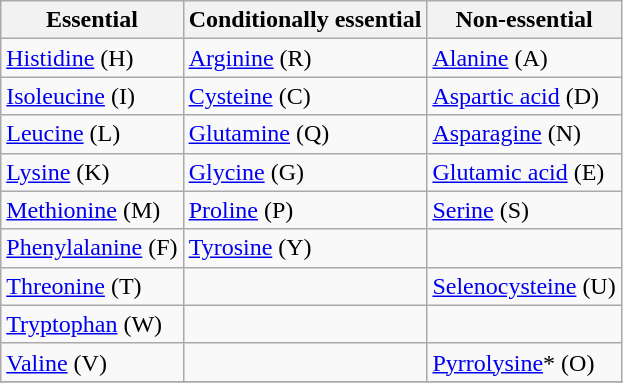<table class="wikitable">
<tr>
<th>Essential</th>
<th>Conditionally essential</th>
<th>Non-essential</th>
</tr>
<tr>
<td><a href='#'>Histidine</a> (H)</td>
<td><a href='#'>Arginine</a> (R)</td>
<td><a href='#'>Alanine</a> (A)</td>
</tr>
<tr>
<td><a href='#'>Isoleucine</a> (I)</td>
<td><a href='#'>Cysteine</a> (C)</td>
<td><a href='#'>Aspartic acid</a> (D)</td>
</tr>
<tr>
<td><a href='#'>Leucine</a> (L)</td>
<td><a href='#'>Glutamine</a> (Q)</td>
<td><a href='#'>Asparagine</a> (N)</td>
</tr>
<tr>
<td><a href='#'>Lysine</a> (K)</td>
<td><a href='#'>Glycine</a> (G)</td>
<td><a href='#'>Glutamic acid</a> (E)</td>
</tr>
<tr>
<td><a href='#'>Methionine</a> (M)</td>
<td><a href='#'>Proline</a> (P)</td>
<td><a href='#'>Serine</a> (S)</td>
</tr>
<tr>
<td><a href='#'>Phenylalanine</a> (F)</td>
<td><a href='#'>Tyrosine</a> (Y)</td>
<td></td>
</tr>
<tr>
<td><a href='#'>Threonine</a> (T)</td>
<td><br></td>
<td><a href='#'>Selenocysteine</a> (U)</td>
</tr>
<tr>
<td><a href='#'>Tryptophan</a> (W)</td>
<td></td>
<td></td>
</tr>
<tr>
<td><a href='#'>Valine</a> (V)</td>
<td></td>
<td><a href='#'>Pyrrolysine</a>* (O)</td>
</tr>
<tr>
</tr>
</table>
